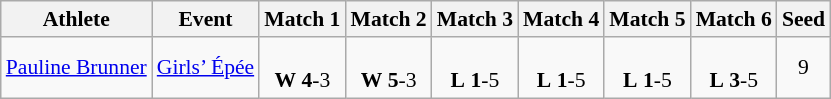<table class="wikitable" border="1" style="font-size:90%">
<tr>
<th>Athlete</th>
<th>Event</th>
<th>Match 1</th>
<th>Match 2</th>
<th>Match 3</th>
<th>Match 4</th>
<th>Match 5</th>
<th>Match 6</th>
<th>Seed</th>
</tr>
<tr>
<td><a href='#'>Pauline Brunner</a></td>
<td><a href='#'>Girls’ Épée</a></td>
<td align=center><br> <strong>W</strong> <strong>4</strong>-3</td>
<td align=center><br> <strong>W</strong> <strong>5</strong>-3</td>
<td align=center><br> <strong>L</strong> <strong>1</strong>-5</td>
<td align=center><br> <strong>L</strong> <strong>1</strong>-5</td>
<td align=center><br> <strong>L</strong> <strong>1</strong>-5</td>
<td align=center><br> <strong>L</strong> <strong>3</strong>-5</td>
<td align=center>9</td>
</tr>
</table>
